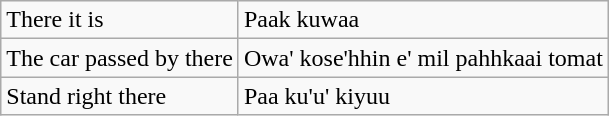<table class="wikitable">
<tr>
<td>There it is</td>
<td>Paak kuwaa</td>
</tr>
<tr>
<td>The car passed by there</td>
<td>Owa' kose'hhin e' mil pahhkaai tomat</td>
</tr>
<tr>
<td>Stand right there</td>
<td>Paa ku'u' kiyuu</td>
</tr>
</table>
